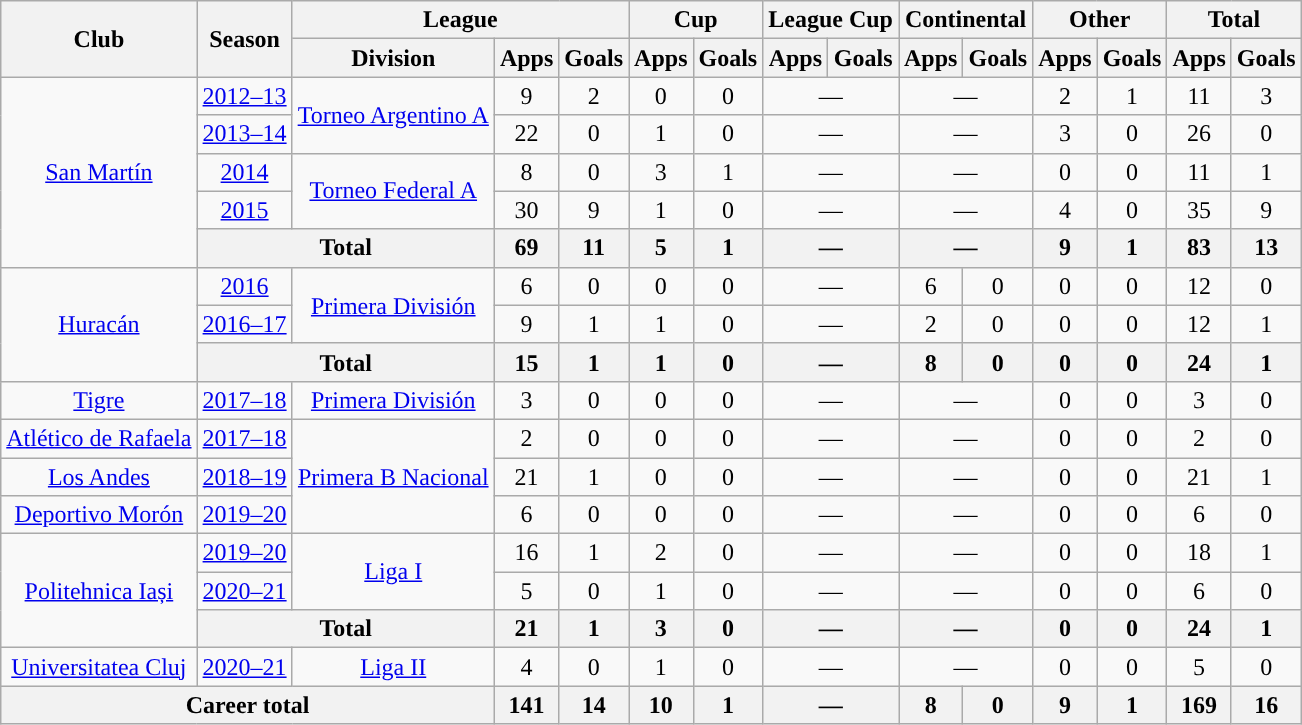<table class="wikitable" style="text-align:center">
<tr>
<th rowspan="2">Club</th>
<th rowspan="2">Season</th>
<th colspan="3">League</th>
<th colspan="2">Cup</th>
<th colspan="2">League Cup</th>
<th colspan="2">Continental</th>
<th colspan="2">Other</th>
<th colspan="2">Total</th>
</tr>
<tr>
<th>Division</th>
<th>Apps</th>
<th>Goals</th>
<th>Apps</th>
<th>Goals</th>
<th>Apps</th>
<th>Goals</th>
<th>Apps</th>
<th>Goals</th>
<th>Apps</th>
<th>Goals</th>
<th>Apps</th>
<th>Goals</th>
</tr>
<tr>
<td rowspan="5"><a href='#'>San Martín</a></td>
<td><a href='#'>2012–13</a></td>
<td rowspan="2"><a href='#'>Torneo Argentino A</a></td>
<td>9</td>
<td>2</td>
<td>0</td>
<td>0</td>
<td colspan="2">—</td>
<td colspan="2">—</td>
<td>2</td>
<td>1</td>
<td>11</td>
<td>3</td>
</tr>
<tr>
<td><a href='#'>2013–14</a></td>
<td>22</td>
<td>0</td>
<td>1</td>
<td>0</td>
<td colspan="2">—</td>
<td colspan="2">—</td>
<td>3</td>
<td>0</td>
<td>26</td>
<td>0</td>
</tr>
<tr>
<td><a href='#'>2014</a></td>
<td rowspan="2"><a href='#'>Torneo Federal A</a></td>
<td>8</td>
<td>0</td>
<td>3</td>
<td>1</td>
<td colspan="2">—</td>
<td colspan="2">—</td>
<td>0</td>
<td>0</td>
<td>11</td>
<td>1</td>
</tr>
<tr>
<td><a href='#'>2015</a></td>
<td>30</td>
<td>9</td>
<td>1</td>
<td>0</td>
<td colspan="2">—</td>
<td colspan="2">—</td>
<td>4</td>
<td>0</td>
<td>35</td>
<td>9</td>
</tr>
<tr>
<th colspan="2">Total</th>
<th>69</th>
<th>11</th>
<th>5</th>
<th>1</th>
<th colspan="2">—</th>
<th colspan="2">—</th>
<th>9</th>
<th>1</th>
<th>83</th>
<th>13</th>
</tr>
<tr>
<td rowspan="3"><a href='#'>Huracán</a></td>
<td><a href='#'>2016</a></td>
<td rowspan="2"><a href='#'>Primera División</a></td>
<td>6</td>
<td>0</td>
<td>0</td>
<td>0</td>
<td colspan="2">—</td>
<td>6</td>
<td>0</td>
<td>0</td>
<td>0</td>
<td>12</td>
<td>0</td>
</tr>
<tr>
<td><a href='#'>2016–17</a></td>
<td>9</td>
<td>1</td>
<td>1</td>
<td>0</td>
<td colspan="2">—</td>
<td>2</td>
<td>0</td>
<td>0</td>
<td>0</td>
<td>12</td>
<td>1</td>
</tr>
<tr>
<th colspan="2">Total</th>
<th>15</th>
<th>1</th>
<th>1</th>
<th>0</th>
<th colspan="2">—</th>
<th>8</th>
<th>0</th>
<th>0</th>
<th>0</th>
<th>24</th>
<th>1</th>
</tr>
<tr>
<td rowspan="1"><a href='#'>Tigre</a></td>
<td><a href='#'>2017–18</a></td>
<td rowspan="1"><a href='#'>Primera División</a></td>
<td>3</td>
<td>0</td>
<td>0</td>
<td>0</td>
<td colspan="2">—</td>
<td colspan="2">—</td>
<td>0</td>
<td>0</td>
<td>3</td>
<td>0</td>
</tr>
<tr>
<td rowspan="1"><a href='#'>Atlético de Rafaela</a></td>
<td><a href='#'>2017–18</a></td>
<td rowspan="3"><a href='#'>Primera B Nacional</a></td>
<td>2</td>
<td>0</td>
<td>0</td>
<td>0</td>
<td colspan="2">—</td>
<td colspan="2">—</td>
<td>0</td>
<td>0</td>
<td>2</td>
<td>0</td>
</tr>
<tr>
<td rowspan="1"><a href='#'>Los Andes</a></td>
<td><a href='#'>2018–19</a></td>
<td>21</td>
<td>1</td>
<td>0</td>
<td>0</td>
<td colspan="2">—</td>
<td colspan="2">—</td>
<td>0</td>
<td>0</td>
<td>21</td>
<td>1</td>
</tr>
<tr>
<td rowspan="1"><a href='#'>Deportivo Morón</a></td>
<td><a href='#'>2019–20</a></td>
<td>6</td>
<td>0</td>
<td>0</td>
<td>0</td>
<td colspan="2">—</td>
<td colspan="2">—</td>
<td>0</td>
<td>0</td>
<td>6</td>
<td>0</td>
</tr>
<tr>
<td rowspan="3"><a href='#'>Politehnica Iași</a></td>
<td><a href='#'>2019–20</a></td>
<td rowspan="2"><a href='#'>Liga I</a></td>
<td>16</td>
<td>1</td>
<td>2</td>
<td>0</td>
<td colspan="2">—</td>
<td colspan="2">—</td>
<td>0</td>
<td>0</td>
<td>18</td>
<td>1</td>
</tr>
<tr>
<td><a href='#'>2020–21</a></td>
<td>5</td>
<td>0</td>
<td>1</td>
<td>0</td>
<td colspan="2">—</td>
<td colspan="2">—</td>
<td>0</td>
<td>0</td>
<td>6</td>
<td>0</td>
</tr>
<tr>
<th colspan="2">Total</th>
<th>21</th>
<th>1</th>
<th>3</th>
<th>0</th>
<th colspan="2">—</th>
<th colspan="2">—</th>
<th>0</th>
<th>0</th>
<th>24</th>
<th>1</th>
</tr>
<tr>
<td rowspan="1"><a href='#'>Universitatea Cluj</a></td>
<td><a href='#'>2020–21</a></td>
<td rowspan="1"><a href='#'>Liga II</a></td>
<td>4</td>
<td>0</td>
<td>1</td>
<td>0</td>
<td colspan="2">—</td>
<td colspan="2">—</td>
<td>0</td>
<td>0</td>
<td>5</td>
<td>0</td>
</tr>
<tr>
<th colspan="3">Career total</th>
<th>141</th>
<th>14</th>
<th>10</th>
<th>1</th>
<th colspan="2">—</th>
<th>8</th>
<th>0</th>
<th>9</th>
<th>1</th>
<th>169</th>
<th>16</th>
</tr>
</table>
